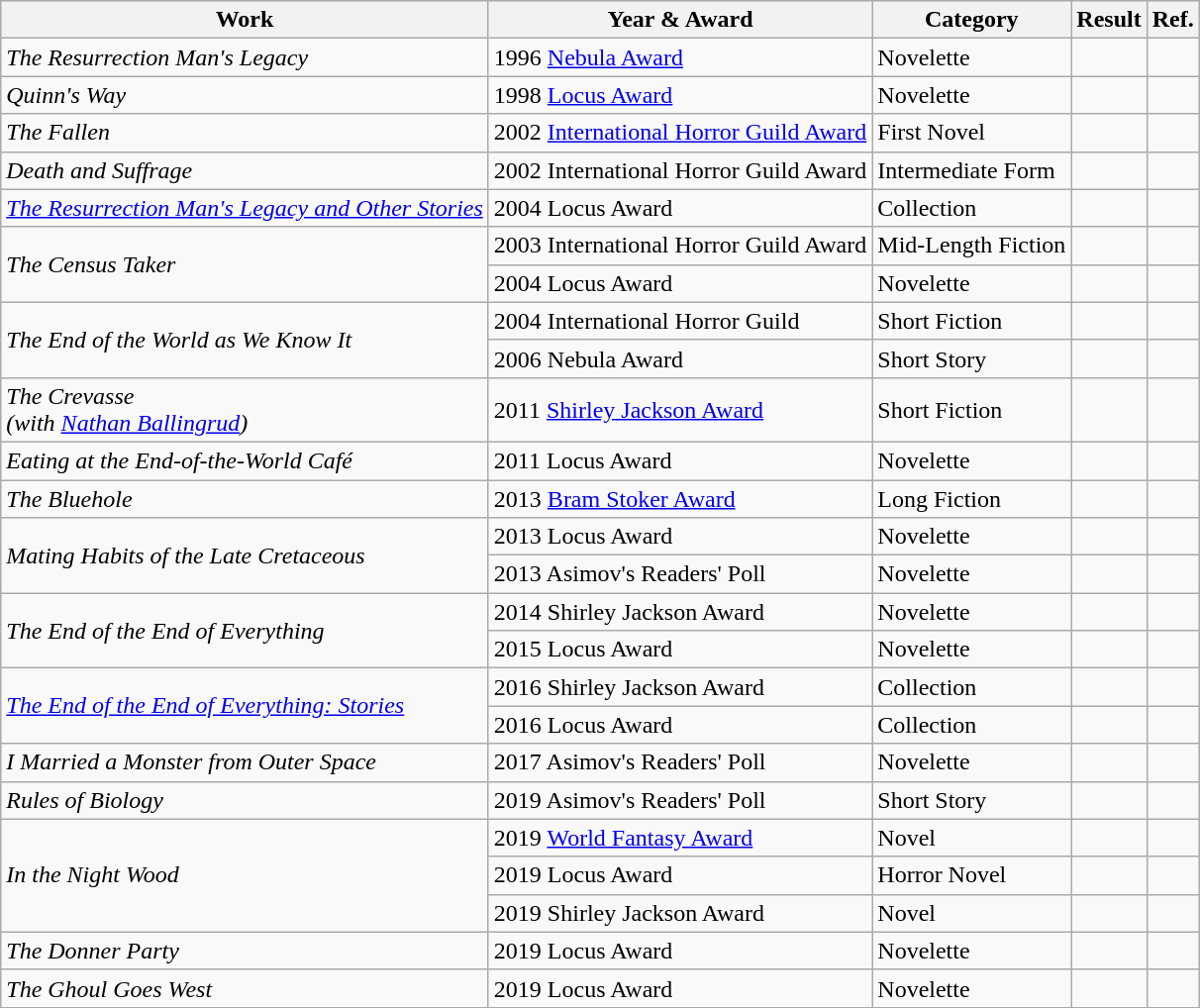<table class="wikitable">
<tr>
<th>Work</th>
<th>Year & Award</th>
<th>Category</th>
<th>Result</th>
<th>Ref.</th>
</tr>
<tr>
<td rowspan="1"><em>The Resurrection Man's Legacy</em></td>
<td>1996 <a href='#'>Nebula Award</a></td>
<td>Novelette</td>
<td></td>
<td></td>
</tr>
<tr>
<td rowspan="1"><em>Quinn's Way</em></td>
<td>1998 <a href='#'>Locus Award</a></td>
<td>Novelette</td>
<td></td>
<td></td>
</tr>
<tr>
<td rowspan="1"><em>The Fallen</em></td>
<td>2002 <a href='#'>International Horror Guild Award</a></td>
<td>First Novel</td>
<td></td>
<td></td>
</tr>
<tr>
<td rowspan="1"><em>Death and Suffrage</em></td>
<td>2002 International Horror Guild Award</td>
<td>Intermediate Form</td>
<td></td>
<td></td>
</tr>
<tr>
<td rowspan="1"><em><a href='#'>The Resurrection Man's Legacy and Other Stories</a></em></td>
<td>2004 Locus Award</td>
<td>Collection</td>
<td></td>
<td></td>
</tr>
<tr>
<td rowspan="2"><em>The Census Taker</em></td>
<td>2003 International Horror Guild Award</td>
<td>Mid-Length Fiction</td>
<td></td>
<td></td>
</tr>
<tr>
<td>2004 Locus Award</td>
<td>Novelette</td>
<td></td>
<td></td>
</tr>
<tr>
<td rowspan="2"><em>The End of the World as We Know It</em></td>
<td>2004 International Horror Guild</td>
<td>Short Fiction</td>
<td></td>
<td></td>
</tr>
<tr>
<td>2006 Nebula Award</td>
<td>Short Story</td>
<td></td>
<td></td>
</tr>
<tr>
<td rowspan="1"><em>The Crevasse</em><br><em>(with <a href='#'>Nathan Ballingrud</a>)</em></td>
<td>2011 <a href='#'>Shirley Jackson Award</a></td>
<td>Short Fiction</td>
<td></td>
<td></td>
</tr>
<tr>
<td rowspan="1"><em>Eating at the End-of-the-World Café</em></td>
<td>2011 Locus Award</td>
<td>Novelette</td>
<td></td>
<td></td>
</tr>
<tr>
<td rowspan="1"><em>The Bluehole</em></td>
<td>2013 <a href='#'>Bram Stoker Award</a></td>
<td>Long Fiction</td>
<td></td>
<td></td>
</tr>
<tr>
<td rowspan="2"><em>Mating Habits of the Late Cretaceous</em></td>
<td>2013 Locus Award</td>
<td>Novelette</td>
<td></td>
<td></td>
</tr>
<tr>
<td>2013 Asimov's Readers' Poll</td>
<td>Novelette</td>
<td></td>
<td></td>
</tr>
<tr>
<td rowspan="2"><em>The End of the End of Everything</em></td>
<td>2014 Shirley Jackson Award</td>
<td>Novelette</td>
<td></td>
<td></td>
</tr>
<tr>
<td>2015 Locus Award</td>
<td>Novelette</td>
<td></td>
<td></td>
</tr>
<tr>
<td rowspan="2"><em><a href='#'>The End of the End of Everything: Stories</a></em></td>
<td>2016 Shirley Jackson Award</td>
<td>Collection</td>
<td></td>
<td></td>
</tr>
<tr>
<td>2016 Locus Award</td>
<td>Collection</td>
<td></td>
<td></td>
</tr>
<tr>
<td rowspan="1"><em>I Married a Monster from Outer Space</em></td>
<td>2017 Asimov's Readers' Poll</td>
<td>Novelette</td>
<td></td>
<td></td>
</tr>
<tr>
<td rowspan="1"><em>Rules of Biology</em></td>
<td>2019 Asimov's Readers' Poll</td>
<td>Short Story</td>
<td></td>
<td></td>
</tr>
<tr>
<td rowspan="3"><em>In the Night Wood</em></td>
<td>2019 <a href='#'>World Fantasy Award</a></td>
<td>Novel</td>
<td></td>
<td></td>
</tr>
<tr>
<td>2019 Locus Award</td>
<td>Horror Novel</td>
<td></td>
<td></td>
</tr>
<tr>
<td>2019 Shirley Jackson Award</td>
<td>Novel</td>
<td></td>
<td></td>
</tr>
<tr>
<td rowspan="1"><em>The Donner Party</em></td>
<td>2019 Locus Award</td>
<td>Novelette</td>
<td></td>
<td></td>
</tr>
<tr>
<td rowspan="1"><em>The Ghoul Goes West</em></td>
<td>2019 Locus Award</td>
<td>Novelette</td>
<td></td>
<td></td>
</tr>
<tr>
</tr>
</table>
